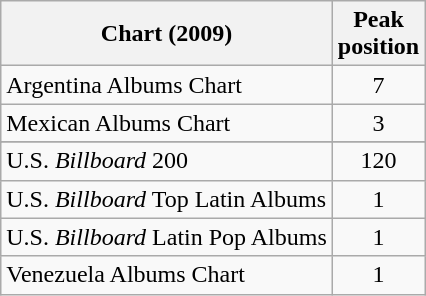<table class="wikitable">
<tr>
<th style="text-align:center;">Chart (2009)</th>
<th style="text-align:center;">Peak<br>position</th>
</tr>
<tr>
<td align="left">Argentina Albums Chart</td>
<td style="text-align:center;">7</td>
</tr>
<tr>
<td align="left">Mexican Albums Chart</td>
<td style="text-align:center;">3</td>
</tr>
<tr>
</tr>
<tr>
<td align="left">U.S. <em>Billboard</em> 200</td>
<td style="text-align:center;">120</td>
</tr>
<tr>
<td align="left">U.S. <em>Billboard</em> Top Latin Albums</td>
<td style="text-align:center;">1</td>
</tr>
<tr>
<td align="left">U.S. <em>Billboard</em> Latin Pop Albums</td>
<td style="text-align:center;">1</td>
</tr>
<tr>
<td align="left">Venezuela Albums Chart</td>
<td style="text-align:center;">1</td>
</tr>
</table>
